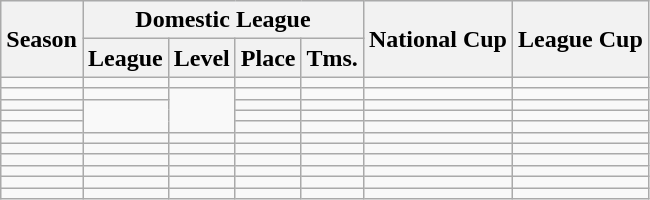<table class="wikitable">
<tr style="background:#f0f6fa;">
<th rowspan="2"><strong>Season</strong></th>
<th colspan="4"><strong>Domestic League</strong></th>
<th rowspan="2"><strong>National Cup</strong></th>
<th rowspan="2"><strong>League Cup</strong></th>
</tr>
<tr>
<th>League</th>
<th>Level</th>
<th>Place</th>
<th>Tms.</th>
</tr>
<tr>
<td></td>
<td></td>
<td></td>
<td></td>
<td></td>
<td></td>
<td></td>
</tr>
<tr>
<td></td>
<td></td>
<td rowspan="4"></td>
<td></td>
<td></td>
<td></td>
<td></td>
</tr>
<tr>
<td></td>
<td rowspan="3"></td>
<td></td>
<td></td>
<td></td>
<td></td>
</tr>
<tr>
<td></td>
<td></td>
<td></td>
<td></td>
<td></td>
</tr>
<tr>
<td></td>
<td></td>
<td></td>
<td></td>
<td></td>
</tr>
<tr>
<td></td>
<td></td>
<td></td>
<td></td>
<td></td>
<td></td>
<td></td>
</tr>
<tr>
<td></td>
<td></td>
<td></td>
<td></td>
<td></td>
<td></td>
<td></td>
</tr>
<tr>
<td></td>
<td></td>
<td></td>
<td></td>
<td></td>
<td></td>
<td></td>
</tr>
<tr>
<td></td>
<td></td>
<td></td>
<td></td>
<td></td>
<td></td>
<td></td>
</tr>
<tr>
<td></td>
<td></td>
<td></td>
<td></td>
<td></td>
<td></td>
<td></td>
</tr>
<tr>
<td></td>
<td></td>
<td></td>
<td></td>
<td></td>
<td></td>
<td></td>
</tr>
</table>
